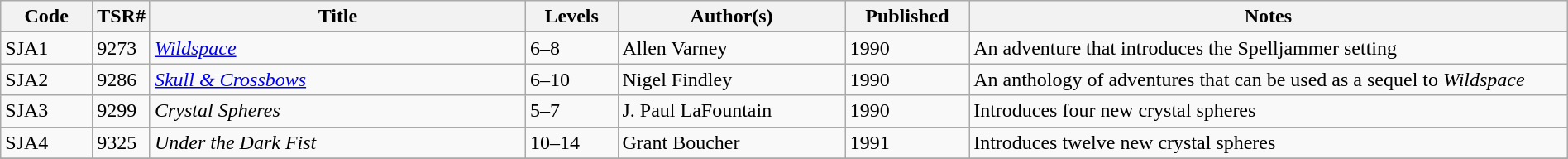<table class="wikitable" style="width: 100%">
<tr>
<th scope="col" style="width: 6%;">Code</th>
<th>TSR#</th>
<th scope="col" style="width: 25%;">Title</th>
<th scope="col" style="width: 6%;">Levels</th>
<th scope="col" style="width: 15%;">Author(s)</th>
<th scope="col" style="width: 8%;">Published</th>
<th scope="col" style="width: 40%;">Notes</th>
</tr>
<tr>
<td>SJA1</td>
<td>9273</td>
<td><em><a href='#'>Wildspace</a></em></td>
<td>6–8</td>
<td>Allen Varney</td>
<td>1990</td>
<td>An adventure that introduces the Spelljammer setting</td>
</tr>
<tr>
<td>SJA2</td>
<td>9286</td>
<td><em><a href='#'>Skull & Crossbows</a></em></td>
<td>6–10</td>
<td>Nigel Findley</td>
<td>1990</td>
<td>An anthology of adventures that can be used as a sequel to <em>Wildspace</em></td>
</tr>
<tr>
<td>SJA3</td>
<td>9299</td>
<td><em>Crystal Spheres</em></td>
<td>5–7</td>
<td>J. Paul LaFountain</td>
<td>1990</td>
<td>Introduces four new crystal spheres</td>
</tr>
<tr>
<td>SJA4</td>
<td>9325</td>
<td><em>Under the Dark Fist</em></td>
<td>10–14</td>
<td>Grant Boucher</td>
<td>1991</td>
<td>Introduces twelve new crystal spheres</td>
</tr>
<tr>
</tr>
</table>
